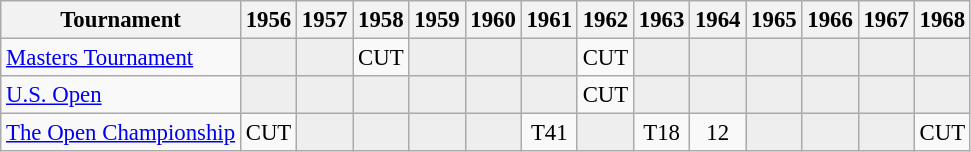<table class="wikitable" style="font-size:95%;text-align:center;">
<tr>
<th>Tournament</th>
<th>1956</th>
<th>1957</th>
<th>1958</th>
<th>1959</th>
<th>1960</th>
<th>1961</th>
<th>1962</th>
<th>1963</th>
<th>1964</th>
<th>1965</th>
<th>1966</th>
<th>1967</th>
<th>1968</th>
</tr>
<tr>
<td align=left><a href='#'>Masters Tournament</a></td>
<td style="background:#eeeeee;"></td>
<td style="background:#eeeeee;"></td>
<td>CUT</td>
<td style="background:#eeeeee;"></td>
<td style="background:#eeeeee;"></td>
<td style="background:#eeeeee;"></td>
<td>CUT</td>
<td style="background:#eeeeee;"></td>
<td style="background:#eeeeee;"></td>
<td style="background:#eeeeee;"></td>
<td style="background:#eeeeee;"></td>
<td style="background:#eeeeee;"></td>
<td style="background:#eeeeee;"></td>
</tr>
<tr>
<td align=left><a href='#'>U.S. Open</a></td>
<td style="background:#eeeeee;"></td>
<td style="background:#eeeeee;"></td>
<td style="background:#eeeeee;"></td>
<td style="background:#eeeeee;"></td>
<td style="background:#eeeeee;"></td>
<td style="background:#eeeeee;"></td>
<td>CUT</td>
<td style="background:#eeeeee;"></td>
<td style="background:#eeeeee;"></td>
<td style="background:#eeeeee;"></td>
<td style="background:#eeeeee;"></td>
<td style="background:#eeeeee;"></td>
<td style="background:#eeeeee;"></td>
</tr>
<tr>
<td align=left><a href='#'>The Open Championship</a></td>
<td>CUT</td>
<td style="background:#eeeeee;"></td>
<td style="background:#eeeeee;"></td>
<td style="background:#eeeeee;"></td>
<td style="background:#eeeeee;"></td>
<td>T41</td>
<td style="background:#eeeeee;"></td>
<td>T18</td>
<td>12</td>
<td style="background:#eeeeee;"></td>
<td style="background:#eeeeee;"></td>
<td style="background:#eeeeee;"></td>
<td>CUT</td>
</tr>
</table>
